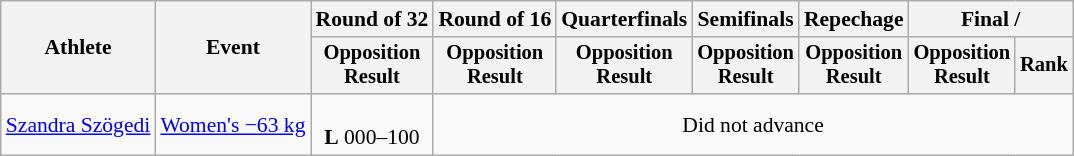<table class="wikitable" style="font-size:90%;">
<tr>
<th rowspan=2>Athlete</th>
<th rowspan=2>Event</th>
<th>Round of 32</th>
<th>Round of 16</th>
<th>Quarterfinals</th>
<th>Semifinals</th>
<th>Repechage</th>
<th colspan=2>Final / </th>
</tr>
<tr style="font-size:95%">
<th>Opposition<br>Result</th>
<th>Opposition<br>Result</th>
<th>Opposition<br>Result</th>
<th>Opposition<br>Result</th>
<th>Opposition<br>Result</th>
<th>Opposition<br>Result</th>
<th>Rank</th>
</tr>
<tr align=center>
<td align=left><a href='#'>Szandra Szögedi</a></td>
<td align=left><a href='#'>Women's −63 kg</a></td>
<td><br><strong>L</strong> 000–100</td>
<td colspan=6>Did not advance</td>
</tr>
</table>
